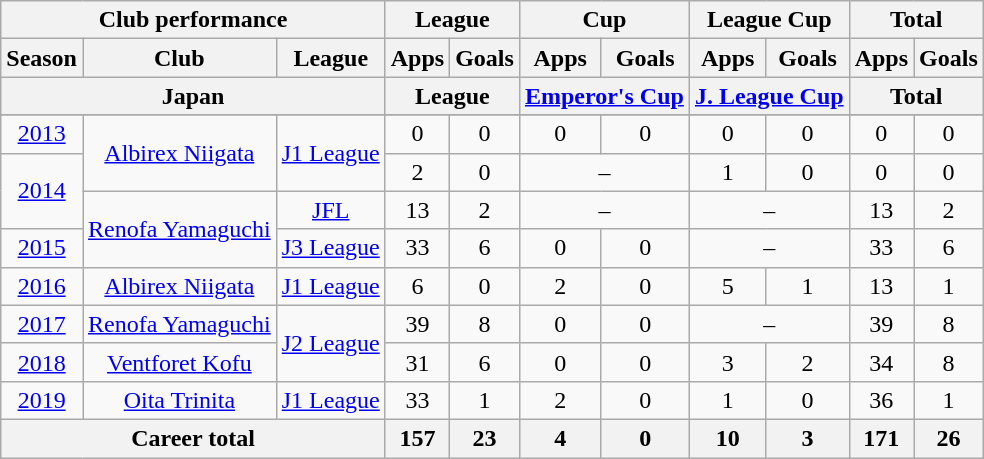<table class="wikitable" style="text-align: center;">
<tr>
<th colspan=3>Club performance</th>
<th colspan=2>League</th>
<th colspan=2>Cup</th>
<th colspan=2>League Cup</th>
<th colspan=2>Total</th>
</tr>
<tr>
<th>Season</th>
<th>Club</th>
<th>League</th>
<th>Apps</th>
<th>Goals</th>
<th>Apps</th>
<th>Goals</th>
<th>Apps</th>
<th>Goals</th>
<th>Apps</th>
<th>Goals</th>
</tr>
<tr>
<th colspan=3>Japan</th>
<th colspan=2>League</th>
<th colspan=2><a href='#'>Emperor's Cup</a></th>
<th colspan=2><a href='#'>J. League Cup</a></th>
<th colspan=2>Total</th>
</tr>
<tr>
</tr>
<tr>
<td><a href='#'>2013</a></td>
<td rowspan="2"><a href='#'>Albirex Niigata</a></td>
<td rowspan="2"><a href='#'>J1 League</a></td>
<td>0</td>
<td>0</td>
<td>0</td>
<td>0</td>
<td>0</td>
<td>0</td>
<td>0</td>
<td>0</td>
</tr>
<tr>
<td rowspan="2"><a href='#'>2014</a></td>
<td>2</td>
<td>0</td>
<td colspan="2">–</td>
<td>1</td>
<td>0</td>
<td>0</td>
<td>0</td>
</tr>
<tr>
<td rowspan="2"><a href='#'>Renofa Yamaguchi</a></td>
<td><a href='#'>JFL</a></td>
<td>13</td>
<td>2</td>
<td colspan="2">–</td>
<td colspan="2">–</td>
<td>13</td>
<td>2</td>
</tr>
<tr>
<td><a href='#'>2015</a></td>
<td><a href='#'>J3 League</a></td>
<td>33</td>
<td>6</td>
<td>0</td>
<td>0</td>
<td colspan="2">–</td>
<td>33</td>
<td>6</td>
</tr>
<tr>
<td><a href='#'>2016</a></td>
<td><a href='#'>Albirex Niigata</a></td>
<td><a href='#'>J1 League</a></td>
<td>6</td>
<td>0</td>
<td>2</td>
<td>0</td>
<td>5</td>
<td>1</td>
<td>13</td>
<td>1</td>
</tr>
<tr>
<td><a href='#'>2017</a></td>
<td><a href='#'>Renofa Yamaguchi</a></td>
<td rowspan="2"><a href='#'>J2 League</a></td>
<td>39</td>
<td>8</td>
<td>0</td>
<td>0</td>
<td colspan="2">–</td>
<td>39</td>
<td>8</td>
</tr>
<tr>
<td><a href='#'>2018</a></td>
<td><a href='#'>Ventforet Kofu</a></td>
<td>31</td>
<td>6</td>
<td>0</td>
<td>0</td>
<td>3</td>
<td>2</td>
<td>34</td>
<td>8</td>
</tr>
<tr>
<td><a href='#'>2019</a></td>
<td><a href='#'>Oita Trinita</a></td>
<td><a href='#'>J1 League</a></td>
<td>33</td>
<td>1</td>
<td>2</td>
<td>0</td>
<td>1</td>
<td>0</td>
<td>36</td>
<td>1</td>
</tr>
<tr>
<th colspan=3>Career total</th>
<th>157</th>
<th>23</th>
<th>4</th>
<th>0</th>
<th>10</th>
<th>3</th>
<th>171</th>
<th>26</th>
</tr>
</table>
